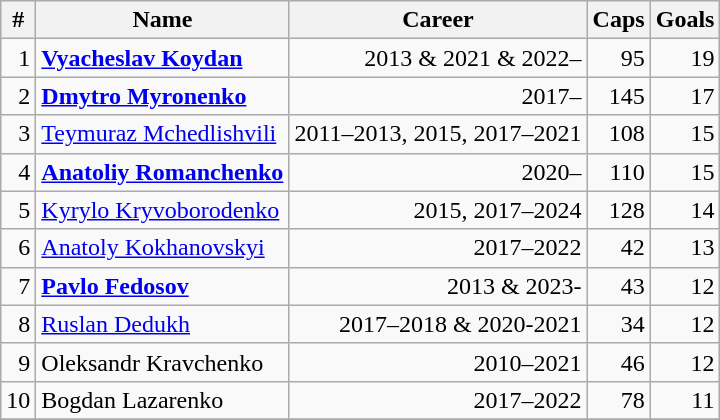<table class="wikitable sortable" style="text-align: right;">
<tr>
<th>#</th>
<th>Name</th>
<th>Career</th>
<th>Caps</th>
<th>Goals</th>
</tr>
<tr>
<td>1</td>
<td align="left"> <strong><a href='#'>Vyacheslav Koydan</a></strong></td>
<td>2013 & 2021 & 2022–</td>
<td>95</td>
<td>19</td>
</tr>
<tr>
<td>2</td>
<td align="left"> <strong><a href='#'>Dmytro Myronenko</a></strong></td>
<td>2017–</td>
<td>145</td>
<td>17</td>
</tr>
<tr>
<td>3</td>
<td align="left"> <a href='#'>Teymuraz Mchedlishvili</a></td>
<td>2011–2013, 2015, 2017–2021</td>
<td>108</td>
<td>15</td>
</tr>
<tr>
<td>4</td>
<td align="left"> <strong><a href='#'>Anatoliy Romanchenko</a></strong></td>
<td>2020–</td>
<td>110</td>
<td>15</td>
</tr>
<tr>
<td>5</td>
<td align="left"> <a href='#'>Kyrylo Kryvoborodenko</a></td>
<td>2015, 2017–2024</td>
<td>128</td>
<td>14</td>
</tr>
<tr>
<td>6</td>
<td align="left"> <a href='#'>Anatoly Kokhanovskyi</a></td>
<td>2017–2022</td>
<td>42</td>
<td>13</td>
</tr>
<tr>
<td>7</td>
<td align="left"> <strong><a href='#'>Pavlo Fedosov</a></strong></td>
<td>2013 & 2023-</td>
<td>43</td>
<td>12</td>
</tr>
<tr>
<td>8</td>
<td align="left"> <a href='#'>Ruslan Dedukh</a></td>
<td>2017–2018 & 2020-2021</td>
<td>34</td>
<td>12</td>
</tr>
<tr>
<td>9</td>
<td align="left"> Oleksandr Kravchenko</td>
<td>2010–2021</td>
<td>46</td>
<td>12</td>
</tr>
<tr>
<td>10</td>
<td align="left"> Bogdan Lazarenko</td>
<td>2017–2022</td>
<td>78</td>
<td>11</td>
</tr>
<tr>
</tr>
</table>
